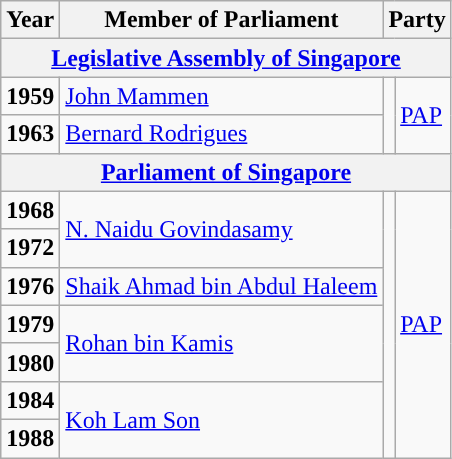<table class="wikitable">
<tr>
<th>Year</th>
<th>Member of Parliament</th>
<th colspan="2">Party</th>
</tr>
<tr>
<th colspan="4"><a href='#'>Legislative Assembly of Singapore</a></th>
</tr>
<tr>
<td><strong>1959</strong></td>
<td><a href='#'>John Mammen</a></td>
<td rowspan="2"></td>
<td rowspan="2"><a href='#'>PAP</a></td>
</tr>
<tr>
<td><strong>1963</strong></td>
<td><a href='#'>Bernard Rodrigues</a></td>
</tr>
<tr>
<th colspan="4"><a href='#'>Parliament of Singapore</a></th>
</tr>
<tr>
<td><strong>1968</strong></td>
<td rowspan="2"><a href='#'>N. Naidu Govindasamy</a></td>
<td rowspan="7"></td>
<td rowspan="7"><a href='#'>PAP</a></td>
</tr>
<tr>
<td><strong>1972</strong></td>
</tr>
<tr>
<td><strong>1976</strong></td>
<td><a href='#'>Shaik Ahmad bin Abdul Haleem</a></td>
</tr>
<tr>
<td><strong>1979</strong></td>
<td rowspan="2"><a href='#'>Rohan bin Kamis</a></td>
</tr>
<tr>
<td><strong>1980</strong></td>
</tr>
<tr>
<td><strong>1984</strong></td>
<td rowspan="2"><a href='#'>Koh Lam Son</a></td>
</tr>
<tr>
<td><strong>1988</strong></td>
</tr>
</table>
